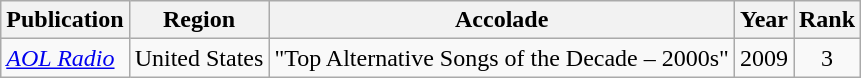<table class="wikitable">
<tr>
<th>Publication</th>
<th>Region</th>
<th>Accolade</th>
<th>Year</th>
<th>Rank</th>
</tr>
<tr>
<td><em><a href='#'>AOL Radio</a></em></td>
<td>United States</td>
<td>"Top Alternative Songs of the Decade – 2000s"</td>
<td>2009</td>
<td style="text-align:center;">3</td>
</tr>
</table>
